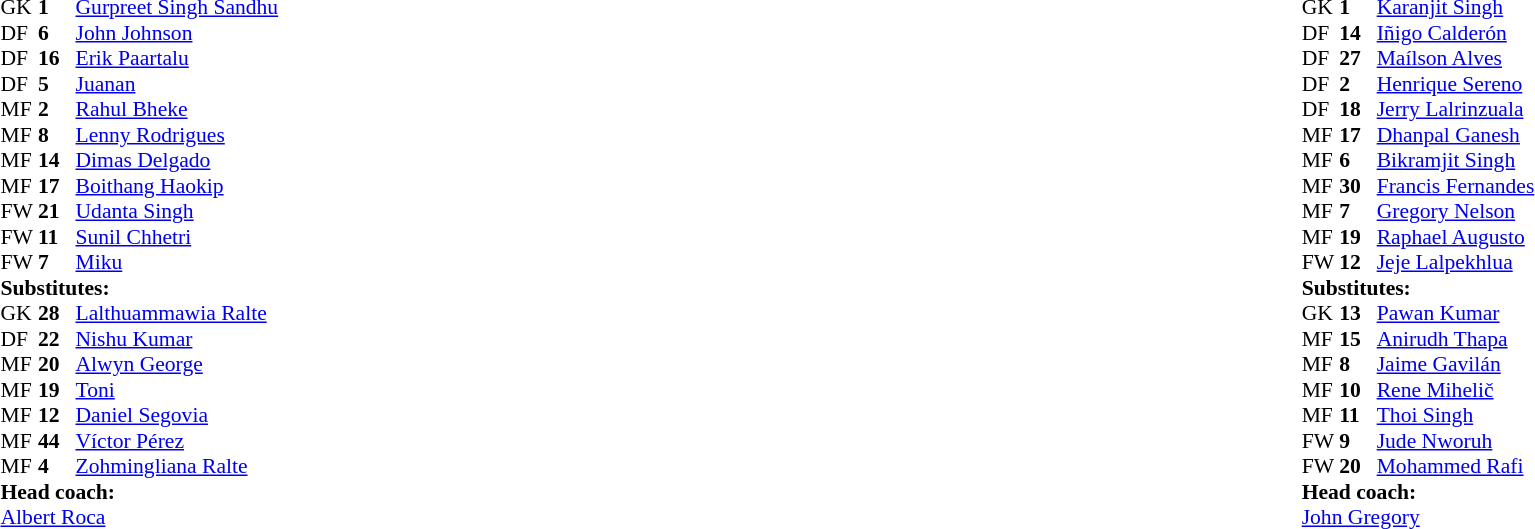<table width="100%">
<tr>
<td valign="top" width="40%"><br><table style="font-size: 90%" cellspacing="0" cellpadding="0">
<tr>
<th width=25></th>
<th width=25></th>
</tr>
<tr>
<td>GK</td>
<td><strong>1</strong></td>
<td> <a href='#'>Gurpreet Singh Sandhu</a></td>
</tr>
<tr>
<td>DF</td>
<td><strong>6</strong></td>
<td> <a href='#'>John Johnson</a></td>
</tr>
<tr>
<td>DF</td>
<td><strong>16</strong></td>
<td> <a href='#'>Erik Paartalu</a></td>
<td></td>
<td></td>
</tr>
<tr>
<td>DF</td>
<td><strong>5</strong></td>
<td> <a href='#'>Juanan</a></td>
</tr>
<tr>
<td>MF</td>
<td><strong>2</strong></td>
<td> <a href='#'>Rahul Bheke</a></td>
</tr>
<tr>
<td>MF</td>
<td><strong>8</strong></td>
<td> <a href='#'>Lenny Rodrigues</a></td>
<td></td>
</tr>
<tr>
<td>MF</td>
<td><strong>14</strong></td>
<td> <a href='#'>Dimas Delgado</a></td>
<td></td>
<td></td>
</tr>
<tr>
<td>MF</td>
<td><strong>17</strong></td>
<td> <a href='#'>Boithang Haokip</a></td>
<td></td>
<td></td>
</tr>
<tr>
<td>FW</td>
<td><strong>21</strong></td>
<td> <a href='#'>Udanta Singh</a></td>
</tr>
<tr>
<td>FW</td>
<td><strong>11</strong></td>
<td> <a href='#'>Sunil Chhetri</a></td>
<td></td>
</tr>
<tr>
<td>FW</td>
<td><strong>7</strong></td>
<td> <a href='#'>Miku</a></td>
</tr>
<tr>
<td colspan=3><strong>Substitutes:</strong></td>
</tr>
<tr>
<td>GK</td>
<td><strong>28</strong></td>
<td> <a href='#'>Lalthuammawia Ralte</a></td>
</tr>
<tr>
<td>DF</td>
<td><strong>22</strong></td>
<td> <a href='#'>Nishu Kumar</a></td>
<td></td>
<td></td>
</tr>
<tr>
<td>MF</td>
<td><strong>20</strong></td>
<td> <a href='#'>Alwyn George</a></td>
</tr>
<tr>
<td>MF</td>
<td><strong>19</strong></td>
<td> <a href='#'>Toni</a></td>
</tr>
<tr>
<td>MF</td>
<td><strong>12</strong></td>
<td> <a href='#'>Daniel Segovia</a></td>
<td></td>
<td></td>
</tr>
<tr>
<td>MF</td>
<td><strong>44</strong></td>
<td> <a href='#'>Víctor Pérez</a></td>
<td></td>
<td></td>
</tr>
<tr>
<td>MF</td>
<td><strong>4</strong></td>
<td> <a href='#'>Zohmingliana Ralte</a></td>
</tr>
<tr>
<td colspan=3><strong>Head coach:</strong></td>
</tr>
<tr>
<td colspan=4> <a href='#'>Albert Roca</a></td>
</tr>
</table>
</td>
<td valign="top"></td>
<td valign="top" width="50%"><br><table style="font-size: 90%" cellspacing="0" cellpadding="0" align="center">
<tr>
<th width=25></th>
<th width=25></th>
</tr>
<tr>
<td>GK</td>
<td><strong>1</strong></td>
<td> <a href='#'>Karanjit Singh</a></td>
</tr>
<tr>
<td>DF</td>
<td><strong>14</strong></td>
<td> <a href='#'>Iñigo Calderón</a></td>
</tr>
<tr>
<td>DF</td>
<td><strong>27</strong></td>
<td> <a href='#'>Maílson Alves</a></td>
</tr>
<tr>
<td>DF</td>
<td><strong>2</strong></td>
<td> <a href='#'>Henrique Sereno</a></td>
</tr>
<tr>
<td>DF</td>
<td><strong>18</strong></td>
<td> <a href='#'>Jerry Lalrinzuala</a></td>
</tr>
<tr>
<td>MF</td>
<td><strong>17</strong></td>
<td> <a href='#'>Dhanpal Ganesh</a></td>
</tr>
<tr>
<td>MF</td>
<td><strong>6</strong></td>
<td> <a href='#'>Bikramjit Singh</a></td>
<td></td>
<td></td>
</tr>
<tr>
<td>MF</td>
<td><strong>30</strong></td>
<td> <a href='#'>Francis Fernandes</a></td>
<td></td>
<td></td>
</tr>
<tr>
<td>MF</td>
<td><strong>7</strong></td>
<td> <a href='#'>Gregory Nelson</a></td>
<td></td>
</tr>
<tr>
<td>MF</td>
<td><strong>19</strong></td>
<td> <a href='#'>Raphael Augusto</a></td>
<td></td>
<td></td>
</tr>
<tr>
<td>FW</td>
<td><strong>12</strong></td>
<td> <a href='#'>Jeje Lalpekhlua</a></td>
</tr>
<tr>
<td colspan=3><strong>Substitutes:</strong></td>
</tr>
<tr>
<td>GK</td>
<td><strong>13</strong></td>
<td> <a href='#'>Pawan Kumar</a></td>
</tr>
<tr>
<td>MF</td>
<td><strong>15</strong></td>
<td> <a href='#'>Anirudh Thapa</a></td>
<td></td>
<td></td>
</tr>
<tr>
<td>MF</td>
<td><strong>8</strong></td>
<td> <a href='#'>Jaime Gavilán</a></td>
<td></td>
<td></td>
</tr>
<tr>
<td>MF</td>
<td><strong>10</strong></td>
<td> <a href='#'>Rene Mihelič</a></td>
</tr>
<tr>
<td>MF</td>
<td><strong>11</strong></td>
<td> <a href='#'>Thoi Singh</a></td>
<td></td>
<td></td>
</tr>
<tr>
<td>FW</td>
<td><strong>9</strong></td>
<td> <a href='#'>Jude Nworuh</a></td>
</tr>
<tr>
<td>FW</td>
<td><strong>20</strong></td>
<td> <a href='#'>Mohammed Rafi</a></td>
</tr>
<tr>
<td colspan=3><strong>Head coach:</strong></td>
</tr>
<tr>
<td colspan=4> <a href='#'>John Gregory</a></td>
</tr>
</table>
</td>
</tr>
</table>
